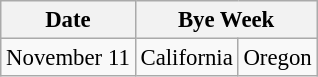<table class="wikitable" style="font-size:95%;">
<tr>
<th>Date</th>
<th colspan="2">Bye Week</th>
</tr>
<tr>
<td>November 11</td>
<td>California</td>
<td>Oregon</td>
</tr>
</table>
